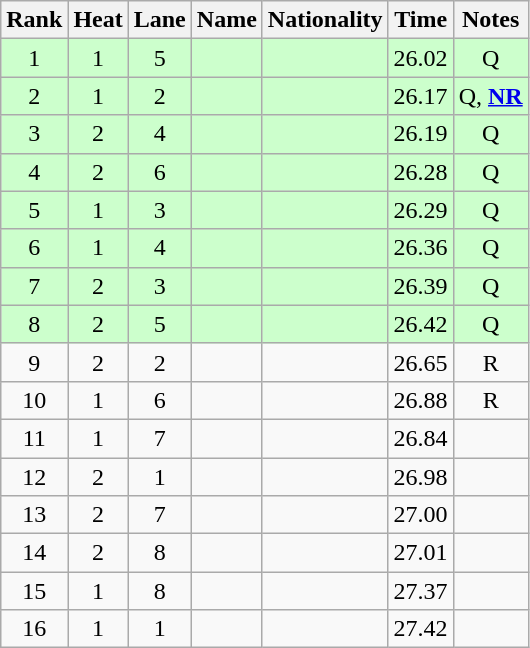<table class="wikitable sortable" style="text-align:center">
<tr>
<th>Rank</th>
<th>Heat</th>
<th>Lane</th>
<th>Name</th>
<th>Nationality</th>
<th>Time</th>
<th>Notes</th>
</tr>
<tr bgcolor=ccffcc>
<td>1</td>
<td>1</td>
<td>5</td>
<td align=left></td>
<td align=left></td>
<td>26.02</td>
<td>Q</td>
</tr>
<tr bgcolor=ccffcc>
<td>2</td>
<td>1</td>
<td>2</td>
<td align=left></td>
<td align=left></td>
<td>26.17</td>
<td>Q, <strong><a href='#'>NR</a></strong></td>
</tr>
<tr bgcolor=ccffcc>
<td>3</td>
<td>2</td>
<td>4</td>
<td align=left></td>
<td align=left></td>
<td>26.19</td>
<td>Q</td>
</tr>
<tr bgcolor=ccffcc>
<td>4</td>
<td>2</td>
<td>6</td>
<td align=left></td>
<td align=left></td>
<td>26.28</td>
<td>Q</td>
</tr>
<tr bgcolor=ccffcc>
<td>5</td>
<td>1</td>
<td>3</td>
<td align=left></td>
<td align=left></td>
<td>26.29</td>
<td>Q</td>
</tr>
<tr bgcolor=ccffcc>
<td>6</td>
<td>1</td>
<td>4</td>
<td align=left></td>
<td align=left></td>
<td>26.36</td>
<td>Q</td>
</tr>
<tr bgcolor=ccffcc>
<td>7</td>
<td>2</td>
<td>3</td>
<td align=left></td>
<td align=left></td>
<td>26.39</td>
<td>Q</td>
</tr>
<tr bgcolor=ccffcc>
<td>8</td>
<td>2</td>
<td>5</td>
<td align=left></td>
<td align=left></td>
<td>26.42</td>
<td>Q</td>
</tr>
<tr>
<td>9</td>
<td>2</td>
<td>2</td>
<td align=left></td>
<td align=left></td>
<td>26.65</td>
<td>R</td>
</tr>
<tr>
<td>10</td>
<td>1</td>
<td>6</td>
<td align=left></td>
<td align=left></td>
<td>26.88</td>
<td>R</td>
</tr>
<tr>
<td>11</td>
<td>1</td>
<td>7</td>
<td align=left></td>
<td align=left></td>
<td>26.84</td>
<td></td>
</tr>
<tr>
<td>12</td>
<td>2</td>
<td>1</td>
<td align=left></td>
<td align=left></td>
<td>26.98</td>
<td></td>
</tr>
<tr>
<td>13</td>
<td>2</td>
<td>7</td>
<td align=left></td>
<td align=left></td>
<td>27.00</td>
<td></td>
</tr>
<tr>
<td>14</td>
<td>2</td>
<td>8</td>
<td align=left></td>
<td align=left></td>
<td>27.01</td>
<td></td>
</tr>
<tr>
<td>15</td>
<td>1</td>
<td>8</td>
<td align=left></td>
<td align=left></td>
<td>27.37</td>
<td></td>
</tr>
<tr>
<td>16</td>
<td>1</td>
<td>1</td>
<td align=left></td>
<td align=left></td>
<td>27.42</td>
<td></td>
</tr>
</table>
